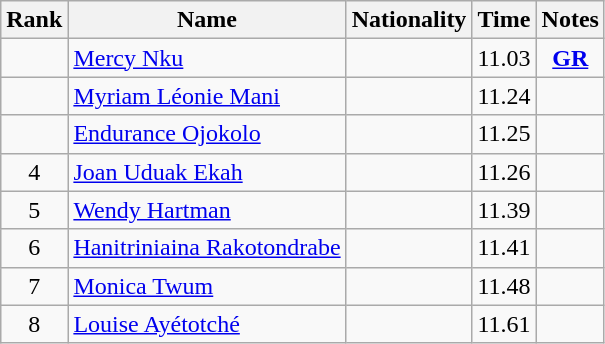<table class="wikitable sortable" style="text-align:center">
<tr>
<th>Rank</th>
<th>Name</th>
<th>Nationality</th>
<th>Time</th>
<th>Notes</th>
</tr>
<tr>
<td></td>
<td align=left><a href='#'>Mercy Nku</a></td>
<td align=left></td>
<td>11.03</td>
<td><strong><a href='#'>GR</a></strong></td>
</tr>
<tr>
<td></td>
<td align=left><a href='#'>Myriam Léonie Mani</a></td>
<td align=left></td>
<td>11.24</td>
<td></td>
</tr>
<tr>
<td></td>
<td align=left><a href='#'>Endurance Ojokolo</a></td>
<td align=left></td>
<td>11.25</td>
<td></td>
</tr>
<tr>
<td>4</td>
<td align=left><a href='#'>Joan Uduak Ekah</a></td>
<td align=left></td>
<td>11.26</td>
<td></td>
</tr>
<tr>
<td>5</td>
<td align=left><a href='#'>Wendy Hartman</a></td>
<td align=left></td>
<td>11.39</td>
<td></td>
</tr>
<tr>
<td>6</td>
<td align=left><a href='#'>Hanitriniaina Rakotondrabe</a></td>
<td align=left></td>
<td>11.41</td>
<td></td>
</tr>
<tr>
<td>7</td>
<td align=left><a href='#'>Monica Twum</a></td>
<td align=left></td>
<td>11.48</td>
<td></td>
</tr>
<tr>
<td>8</td>
<td align=left><a href='#'>Louise Ayétotché</a></td>
<td align=left></td>
<td>11.61</td>
<td></td>
</tr>
</table>
